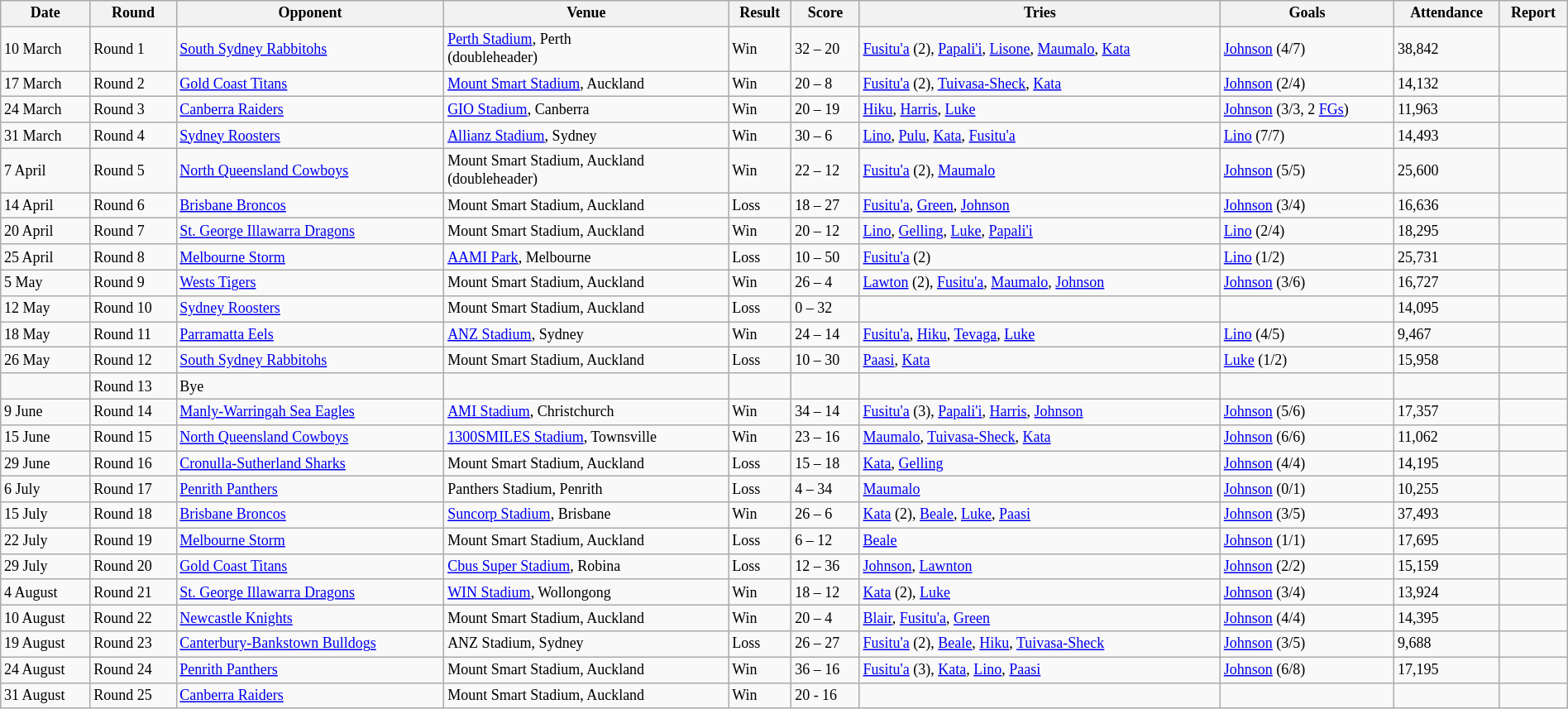<table class="wikitable"  style="font-size:75%; width:100%;">
<tr>
<th>Date</th>
<th>Round</th>
<th>Opponent</th>
<th>Venue</th>
<th>Result</th>
<th>Score</th>
<th>Tries</th>
<th>Goals</th>
<th>Attendance</th>
<th>Report</th>
</tr>
<tr>
<td>10 March</td>
<td>Round 1</td>
<td><a href='#'>South Sydney Rabbitohs</a></td>
<td><a href='#'>Perth Stadium</a>, Perth<br>(doubleheader)</td>
<td>Win</td>
<td>32 – 20</td>
<td><a href='#'>Fusitu'a</a> (2), <a href='#'>Papali'i</a>, <a href='#'>Lisone</a>, <a href='#'>Maumalo</a>, <a href='#'>Kata</a></td>
<td><a href='#'>Johnson</a> (4/7)</td>
<td>38,842 </td>
<td></td>
</tr>
<tr>
<td>17 March</td>
<td>Round 2</td>
<td><a href='#'>Gold Coast Titans</a></td>
<td><a href='#'>Mount Smart Stadium</a>, Auckland</td>
<td>Win</td>
<td>20 – 8</td>
<td><a href='#'>Fusitu'a</a> (2), <a href='#'>Tuivasa-Sheck</a>, <a href='#'>Kata</a></td>
<td><a href='#'>Johnson</a> (2/4)</td>
<td>14,132</td>
<td></td>
</tr>
<tr>
<td>24 March</td>
<td>Round 3</td>
<td><a href='#'>Canberra Raiders</a></td>
<td><a href='#'>GIO Stadium</a>, Canberra</td>
<td>Win</td>
<td>20 – 19</td>
<td><a href='#'>Hiku</a>, <a href='#'>Harris</a>, <a href='#'>Luke</a></td>
<td><a href='#'>Johnson</a> (3/3, 2 <a href='#'>FGs</a>)</td>
<td>11,963</td>
<td></td>
</tr>
<tr>
<td>31 March</td>
<td>Round 4</td>
<td><a href='#'>Sydney Roosters</a></td>
<td><a href='#'>Allianz Stadium</a>, Sydney</td>
<td>Win</td>
<td>30 – 6</td>
<td><a href='#'>Lino</a>, <a href='#'>Pulu</a>, <a href='#'>Kata</a>, <a href='#'>Fusitu'a</a></td>
<td><a href='#'>Lino</a> (7/7)</td>
<td>14,493</td>
<td></td>
</tr>
<tr>
<td>7 April</td>
<td>Round 5</td>
<td><a href='#'>North Queensland Cowboys</a></td>
<td>Mount Smart Stadium, Auckland<br>(doubleheader)</td>
<td>Win</td>
<td>22 – 12</td>
<td><a href='#'>Fusitu'a</a> (2), <a href='#'>Maumalo</a></td>
<td><a href='#'>Johnson</a> (5/5)</td>
<td>25,600</td>
<td></td>
</tr>
<tr>
<td>14 April</td>
<td>Round 6</td>
<td><a href='#'>Brisbane Broncos</a></td>
<td>Mount Smart Stadium, Auckland</td>
<td>Loss</td>
<td>18 – 27</td>
<td><a href='#'>Fusitu'a</a>, <a href='#'>Green</a>, <a href='#'>Johnson</a></td>
<td><a href='#'>Johnson</a> (3/4)</td>
<td>16,636</td>
<td></td>
</tr>
<tr>
<td>20 April</td>
<td>Round 7</td>
<td><a href='#'>St. George Illawarra Dragons</a></td>
<td>Mount Smart Stadium, Auckland</td>
<td>Win</td>
<td>20 – 12</td>
<td><a href='#'>Lino</a>, <a href='#'>Gelling</a>, <a href='#'>Luke</a>, <a href='#'>Papali'i</a></td>
<td><a href='#'>Lino</a> (2/4)</td>
<td>18,295</td>
<td></td>
</tr>
<tr>
<td>25 April</td>
<td>Round 8</td>
<td><a href='#'>Melbourne Storm</a></td>
<td><a href='#'>AAMI Park</a>, Melbourne</td>
<td>Loss</td>
<td>10 – 50</td>
<td><a href='#'>Fusitu'a</a> (2)</td>
<td><a href='#'>Lino</a> (1/2)</td>
<td>25,731</td>
<td></td>
</tr>
<tr>
<td>5 May</td>
<td>Round 9</td>
<td><a href='#'>Wests Tigers</a></td>
<td>Mount Smart Stadium, Auckland</td>
<td>Win</td>
<td>26 – 4</td>
<td><a href='#'>Lawton</a> (2), <a href='#'>Fusitu'a</a>, <a href='#'>Maumalo</a>, <a href='#'>Johnson</a></td>
<td><a href='#'>Johnson</a> (3/6)</td>
<td>16,727</td>
<td></td>
</tr>
<tr>
<td>12 May</td>
<td>Round 10</td>
<td><a href='#'>Sydney Roosters</a></td>
<td>Mount Smart Stadium, Auckland</td>
<td>Loss</td>
<td>0 – 32</td>
<td></td>
<td></td>
<td>14,095</td>
<td></td>
</tr>
<tr>
<td>18 May</td>
<td>Round 11</td>
<td><a href='#'>Parramatta Eels</a></td>
<td><a href='#'>ANZ Stadium</a>, Sydney</td>
<td>Win</td>
<td>24 – 14</td>
<td><a href='#'>Fusitu'a</a>, <a href='#'>Hiku</a>, <a href='#'>Tevaga</a>, <a href='#'>Luke</a></td>
<td><a href='#'>Lino</a> (4/5)</td>
<td>9,467</td>
<td></td>
</tr>
<tr>
<td>26 May</td>
<td>Round 12</td>
<td><a href='#'>South Sydney Rabbitohs</a></td>
<td>Mount Smart Stadium, Auckland</td>
<td>Loss</td>
<td>10 – 30</td>
<td><a href='#'>Paasi</a>, <a href='#'>Kata</a></td>
<td><a href='#'>Luke</a> (1/2)</td>
<td>15,958</td>
<td></td>
</tr>
<tr>
<td></td>
<td>Round 13</td>
<td>Bye</td>
<td></td>
<td></td>
<td></td>
<td></td>
<td></td>
<td></td>
<td></td>
</tr>
<tr>
<td>9 June</td>
<td>Round 14</td>
<td><a href='#'>Manly-Warringah Sea Eagles</a></td>
<td><a href='#'>AMI Stadium</a>, Christchurch</td>
<td>Win</td>
<td>34 – 14</td>
<td><a href='#'>Fusitu'a</a> (3), <a href='#'>Papali'i</a>, <a href='#'>Harris</a>, <a href='#'>Johnson</a></td>
<td><a href='#'>Johnson</a> (5/6)</td>
<td>17,357</td>
<td></td>
</tr>
<tr>
<td>15 June</td>
<td>Round 15</td>
<td><a href='#'>North Queensland Cowboys</a></td>
<td><a href='#'>1300SMILES Stadium</a>, Townsville</td>
<td>Win</td>
<td>23 – 16</td>
<td><a href='#'>Maumalo</a>, <a href='#'>Tuivasa-Sheck</a>, <a href='#'>Kata</a></td>
<td><a href='#'>Johnson</a> (6/6)</td>
<td>11,062</td>
<td></td>
</tr>
<tr>
<td>29 June</td>
<td>Round 16</td>
<td><a href='#'>Cronulla-Sutherland Sharks</a></td>
<td>Mount Smart Stadium, Auckland</td>
<td>Loss</td>
<td>15 – 18</td>
<td><a href='#'>Kata</a>, <a href='#'>Gelling</a></td>
<td><a href='#'>Johnson</a> (4/4)</td>
<td>14,195</td>
<td></td>
</tr>
<tr>
<td>6 July</td>
<td>Round 17</td>
<td><a href='#'>Penrith Panthers</a></td>
<td>Panthers Stadium, Penrith</td>
<td>Loss</td>
<td>4 – 34</td>
<td><a href='#'>Maumalo</a></td>
<td><a href='#'>Johnson</a> (0/1)</td>
<td>10,255</td>
<td></td>
</tr>
<tr>
<td>15 July</td>
<td>Round 18</td>
<td><a href='#'>Brisbane Broncos</a></td>
<td><a href='#'>Suncorp Stadium</a>, Brisbane</td>
<td>Win</td>
<td>26 – 6</td>
<td><a href='#'>Kata</a> (2), <a href='#'>Beale</a>, <a href='#'>Luke</a>, <a href='#'>Paasi</a></td>
<td><a href='#'>Johnson</a> (3/5)</td>
<td>37,493</td>
<td></td>
</tr>
<tr>
<td>22 July</td>
<td>Round 19</td>
<td><a href='#'>Melbourne Storm</a></td>
<td>Mount Smart Stadium, Auckland</td>
<td>Loss</td>
<td>6 – 12</td>
<td><a href='#'>Beale</a></td>
<td><a href='#'>Johnson</a> (1/1)</td>
<td>17,695</td>
<td></td>
</tr>
<tr>
<td>29 July</td>
<td>Round 20</td>
<td><a href='#'>Gold Coast Titans</a></td>
<td><a href='#'>Cbus Super Stadium</a>, Robina</td>
<td>Loss</td>
<td>12 – 36</td>
<td><a href='#'>Johnson</a>, <a href='#'>Lawnton</a></td>
<td><a href='#'>Johnson</a> (2/2)</td>
<td>15,159</td>
<td></td>
</tr>
<tr>
<td>4 August</td>
<td>Round 21</td>
<td><a href='#'>St. George Illawarra Dragons</a></td>
<td><a href='#'>WIN Stadium</a>, Wollongong</td>
<td>Win</td>
<td>18 – 12</td>
<td><a href='#'>Kata</a> (2), <a href='#'>Luke</a></td>
<td><a href='#'>Johnson</a> (3/4)</td>
<td>13,924</td>
<td></td>
</tr>
<tr>
<td>10 August</td>
<td>Round 22</td>
<td><a href='#'>Newcastle Knights</a></td>
<td>Mount Smart Stadium, Auckland</td>
<td>Win</td>
<td>20 – 4</td>
<td><a href='#'>Blair</a>, <a href='#'>Fusitu'a</a>, <a href='#'>Green</a></td>
<td><a href='#'>Johnson</a> (4/4)</td>
<td>14,395</td>
<td></td>
</tr>
<tr>
<td>19 August</td>
<td>Round 23</td>
<td><a href='#'>Canterbury-Bankstown Bulldogs</a></td>
<td>ANZ Stadium, Sydney</td>
<td>Loss</td>
<td>26 – 27</td>
<td><a href='#'>Fusitu'a</a> (2), <a href='#'>Beale</a>, <a href='#'>Hiku</a>, <a href='#'>Tuivasa-Sheck</a></td>
<td><a href='#'>Johnson</a> (3/5)</td>
<td>9,688</td>
<td></td>
</tr>
<tr>
<td>24 August</td>
<td>Round 24</td>
<td><a href='#'>Penrith Panthers</a></td>
<td>Mount Smart Stadium, Auckland</td>
<td>Win</td>
<td>36 – 16</td>
<td><a href='#'>Fusitu'a</a> (3), <a href='#'>Kata</a>, <a href='#'>Lino</a>, <a href='#'>Paasi</a></td>
<td><a href='#'>Johnson</a> (6/8)</td>
<td>17,195</td>
<td></td>
</tr>
<tr>
<td>31 August</td>
<td>Round 25</td>
<td><a href='#'>Canberra Raiders</a></td>
<td>Mount Smart Stadium, Auckland</td>
<td>Win</td>
<td>20 - 16</td>
<td></td>
<td></td>
<td></td>
<td></td>
</tr>
</table>
